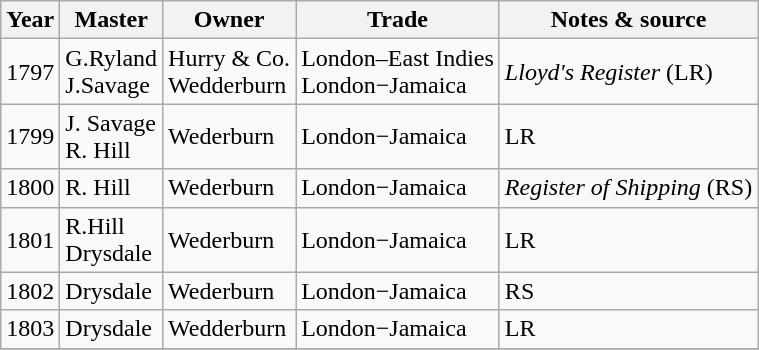<table class="sortable wikitable">
<tr>
<th>Year</th>
<th>Master</th>
<th>Owner</th>
<th>Trade</th>
<th>Notes & source</th>
</tr>
<tr>
<td>1797</td>
<td>G.Ryland<br>J.Savage</td>
<td>Hurry & Co.<br>Wedderburn</td>
<td>London–East Indies<br>London−Jamaica</td>
<td><em>Lloyd's Register</em> (LR)</td>
</tr>
<tr>
<td>1799</td>
<td>J. Savage<br>R. Hill</td>
<td>Wederburn</td>
<td>London−Jamaica</td>
<td>LR</td>
</tr>
<tr>
<td>1800</td>
<td>R. Hill</td>
<td>Wederburn</td>
<td>London−Jamaica</td>
<td><em>Register of Shipping</em> (RS)</td>
</tr>
<tr>
<td>1801</td>
<td>R.Hill<br>Drysdale</td>
<td>Wederburn</td>
<td>London−Jamaica</td>
<td>LR</td>
</tr>
<tr>
<td>1802</td>
<td>Drysdale</td>
<td>Wederburn</td>
<td>London−Jamaica</td>
<td>RS</td>
</tr>
<tr>
<td>1803</td>
<td>Drysdale</td>
<td>Wedderburn</td>
<td>London−Jamaica</td>
<td>LR</td>
</tr>
<tr>
</tr>
</table>
